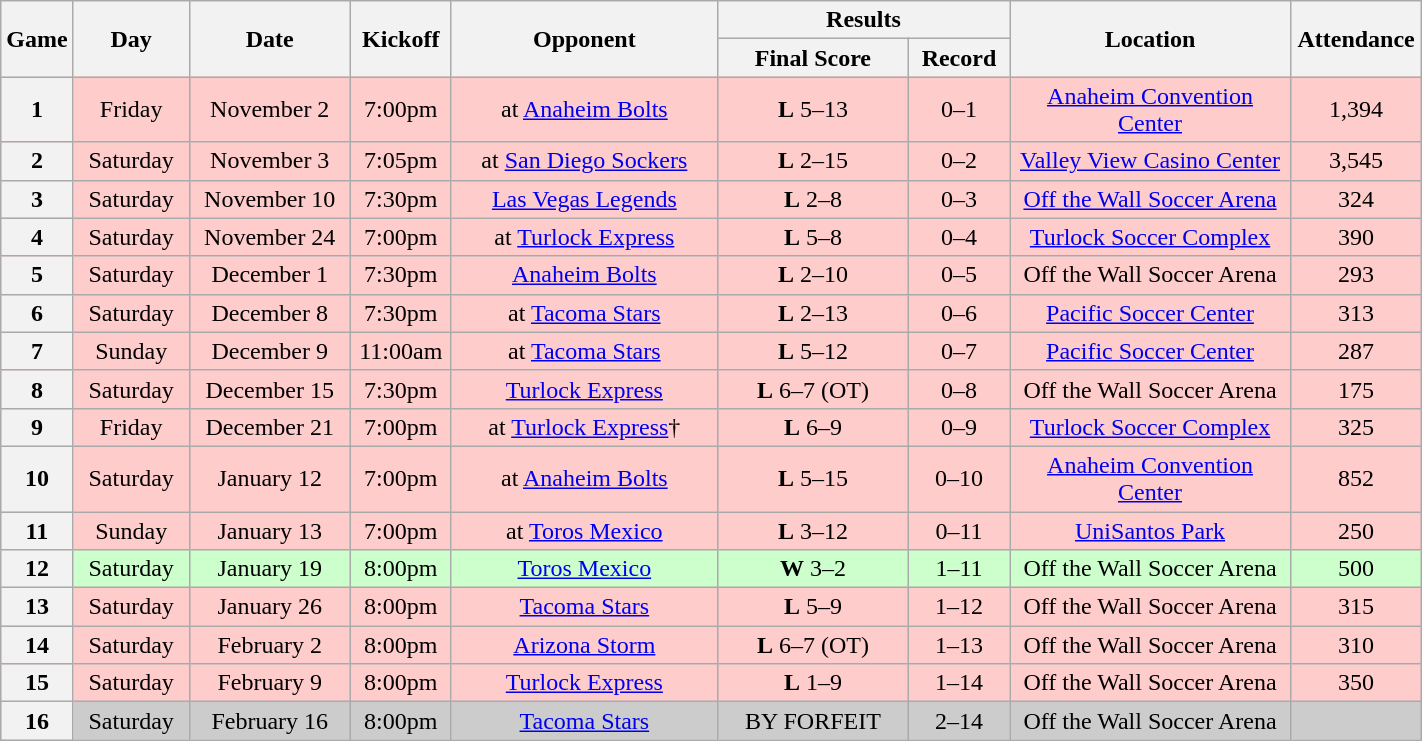<table class="wikitable">
<tr>
<th rowspan="2" width="40">Game</th>
<th rowspan="2" width="70">Day</th>
<th rowspan="2" width="100">Date</th>
<th rowspan="2" width="60">Kickoff</th>
<th rowspan="2" width="170">Opponent</th>
<th colspan="2" width="180">Results</th>
<th rowspan="2" width="180">Location</th>
<th rowspan="2" width="80">Attendance</th>
</tr>
<tr>
<th width="120">Final Score</th>
<th width="60">Record</th>
</tr>
<tr align="center" bgcolor="#FFCCCC">
<th>1</th>
<td>Friday</td>
<td>November 2</td>
<td>7:00pm</td>
<td>at <a href='#'>Anaheim Bolts</a></td>
<td><strong>L</strong> 5–13</td>
<td>0–1</td>
<td><a href='#'>Anaheim Convention Center</a></td>
<td>1,394</td>
</tr>
<tr align="center" bgcolor="#FFCCCC">
<th>2</th>
<td>Saturday</td>
<td>November 3</td>
<td>7:05pm</td>
<td>at <a href='#'>San Diego Sockers</a></td>
<td><strong>L</strong> 2–15</td>
<td>0–2</td>
<td><a href='#'>Valley View Casino Center</a></td>
<td>3,545</td>
</tr>
<tr align="center" bgcolor="#FFCCCC">
<th>3</th>
<td>Saturday</td>
<td>November 10</td>
<td>7:30pm</td>
<td><a href='#'>Las Vegas Legends</a></td>
<td><strong>L</strong> 2–8</td>
<td>0–3</td>
<td><a href='#'>Off the Wall Soccer Arena</a></td>
<td>324</td>
</tr>
<tr align="center" bgcolor="#FFCCCC">
<th>4</th>
<td>Saturday</td>
<td>November 24</td>
<td>7:00pm</td>
<td>at <a href='#'>Turlock Express</a></td>
<td><strong>L</strong> 5–8</td>
<td>0–4</td>
<td><a href='#'>Turlock Soccer Complex</a></td>
<td>390</td>
</tr>
<tr align="center" bgcolor="#FFCCCC">
<th>5</th>
<td>Saturday</td>
<td>December 1</td>
<td>7:30pm</td>
<td><a href='#'>Anaheim Bolts</a></td>
<td><strong>L</strong> 2–10</td>
<td>0–5</td>
<td>Off the Wall Soccer Arena</td>
<td>293</td>
</tr>
<tr align="center" bgcolor="#FFCCCC">
<th>6</th>
<td>Saturday</td>
<td>December 8</td>
<td>7:30pm</td>
<td>at <a href='#'>Tacoma Stars</a></td>
<td><strong>L</strong> 2–13</td>
<td>0–6</td>
<td><a href='#'>Pacific Soccer Center</a></td>
<td>313</td>
</tr>
<tr align="center" bgcolor="#FFCCCC">
<th>7</th>
<td>Sunday</td>
<td>December 9</td>
<td>11:00am</td>
<td>at <a href='#'>Tacoma Stars</a></td>
<td><strong>L</strong> 5–12</td>
<td>0–7</td>
<td><a href='#'>Pacific Soccer Center</a></td>
<td>287</td>
</tr>
<tr align="center" bgcolor="#FFCCCC">
<th>8</th>
<td>Saturday</td>
<td>December 15</td>
<td>7:30pm</td>
<td><a href='#'>Turlock Express</a></td>
<td><strong>L</strong> 6–7 (OT)</td>
<td>0–8</td>
<td>Off the Wall Soccer Arena</td>
<td>175</td>
</tr>
<tr align="center" bgcolor="#FFCCCC">
<th>9</th>
<td>Friday</td>
<td>December 21</td>
<td>7:00pm</td>
<td>at <a href='#'>Turlock Express</a>†</td>
<td><strong>L</strong> 6–9</td>
<td>0–9</td>
<td><a href='#'>Turlock Soccer Complex</a></td>
<td>325</td>
</tr>
<tr align="center" bgcolor="#FFCCCC">
<th>10</th>
<td>Saturday</td>
<td>January 12</td>
<td>7:00pm</td>
<td>at <a href='#'>Anaheim Bolts</a></td>
<td><strong>L</strong> 5–15</td>
<td>0–10</td>
<td><a href='#'>Anaheim Convention Center</a></td>
<td>852</td>
</tr>
<tr align="center" bgcolor="#FFCCCC">
<th>11</th>
<td>Sunday</td>
<td>January 13</td>
<td>7:00pm</td>
<td>at <a href='#'>Toros Mexico</a></td>
<td><strong>L</strong> 3–12</td>
<td>0–11</td>
<td><a href='#'>UniSantos Park</a></td>
<td>250</td>
</tr>
<tr align="center" bgcolor="#CCFFCC">
<th>12</th>
<td>Saturday</td>
<td>January 19</td>
<td>8:00pm</td>
<td><a href='#'>Toros Mexico</a></td>
<td><strong>W</strong> 3–2</td>
<td>1–11</td>
<td>Off the Wall Soccer Arena</td>
<td>500</td>
</tr>
<tr align="center" bgcolor="#FFCCCC">
<th>13</th>
<td>Saturday</td>
<td>January 26</td>
<td>8:00pm</td>
<td><a href='#'>Tacoma Stars</a></td>
<td><strong>L</strong> 5–9</td>
<td>1–12</td>
<td>Off the Wall Soccer Arena</td>
<td>315</td>
</tr>
<tr align="center" bgcolor="#FFCCCC">
<th>14</th>
<td>Saturday</td>
<td>February 2</td>
<td>8:00pm</td>
<td><a href='#'>Arizona Storm</a></td>
<td><strong>L</strong> 6–7 (OT)</td>
<td>1–13</td>
<td>Off the Wall Soccer Arena</td>
<td>310</td>
</tr>
<tr align="center" bgcolor="#FFCCCC">
<th>15</th>
<td>Saturday</td>
<td>February 9</td>
<td>8:00pm</td>
<td><a href='#'>Turlock Express</a></td>
<td><strong>L</strong> 1–9</td>
<td>1–14</td>
<td>Off the Wall Soccer Arena</td>
<td>350</td>
</tr>
<tr align="center" bgcolor="#CCCCCC">
<th>16</th>
<td>Saturday</td>
<td>February 16</td>
<td>8:00pm</td>
<td><a href='#'>Tacoma Stars</a></td>
<td>BY FORFEIT</td>
<td>2–14</td>
<td>Off the Wall Soccer Arena</td>
<td></td>
</tr>
</table>
